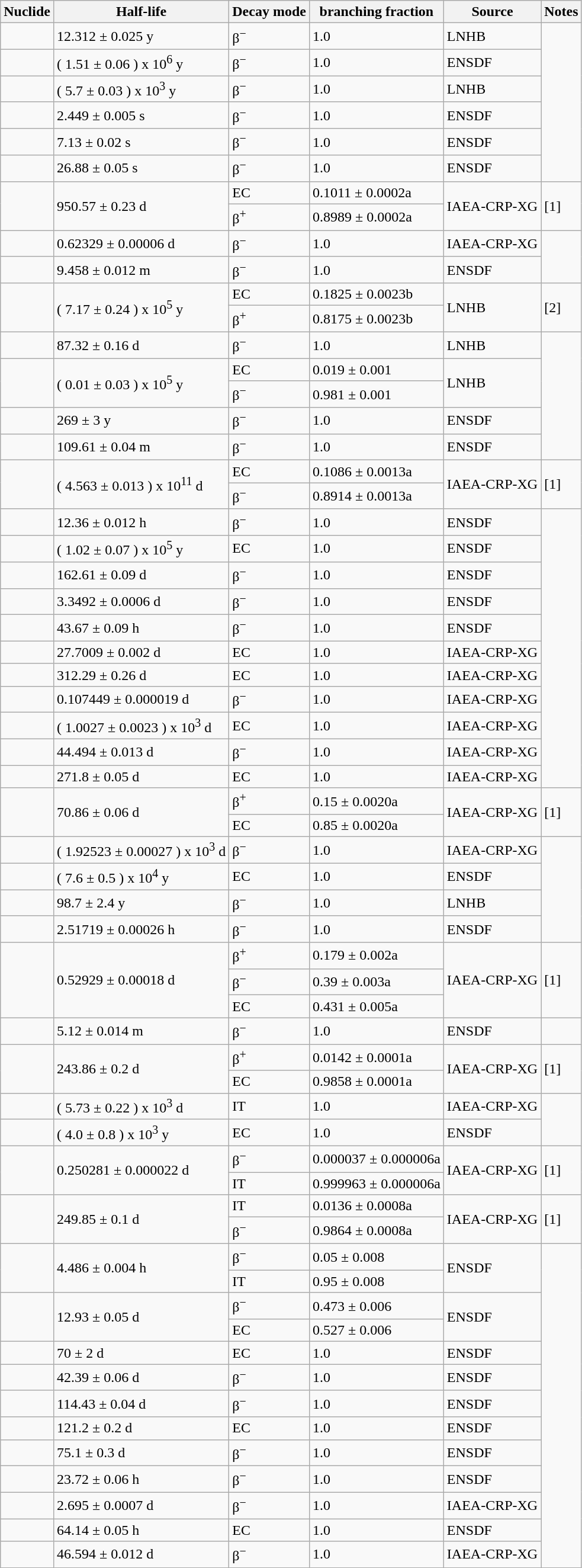<table class="wikitable">
<tr>
<th>Nuclide</th>
<th>Half-life</th>
<th>Decay mode</th>
<th>branching fraction</th>
<th>Source</th>
<th>Notes</th>
</tr>
<tr>
<td></td>
<td>12.312 ± 0.025 y</td>
<td>β<sup>−</sup></td>
<td>1.0</td>
<td>LNHB</td>
</tr>
<tr>
<td></td>
<td>( 1.51 ± 0.06 )  x 10<sup>6</sup> y</td>
<td>β<sup>−</sup></td>
<td>1.0</td>
<td>ENSDF</td>
</tr>
<tr>
<td></td>
<td>( 5.7 ± 0.03 )  x 10<sup>3</sup> y</td>
<td>β<sup>−</sup></td>
<td>1.0</td>
<td>LNHB</td>
</tr>
<tr>
<td></td>
<td>2.449 ± 0.005 s</td>
<td>β<sup>−</sup></td>
<td>1.0</td>
<td>ENSDF</td>
</tr>
<tr>
<td></td>
<td>7.13 ± 0.02 s</td>
<td>β<sup>−</sup></td>
<td>1.0</td>
<td>ENSDF</td>
</tr>
<tr>
<td></td>
<td>26.88 ± 0.05 s</td>
<td>β<sup>−</sup></td>
<td>1.0</td>
<td>ENSDF</td>
</tr>
<tr>
<td rowspan="2"></td>
<td rowspan="2">950.57 ± 0.23 d</td>
<td>EC</td>
<td>0.1011 ± 0.0002a</td>
<td rowspan="2">IAEA-CRP-XG</td>
<td rowspan="2">[1]</td>
</tr>
<tr>
<td>β<sup>+</sup></td>
<td>0.8989 ± 0.0002a</td>
</tr>
<tr>
<td></td>
<td>0.62329 ± 0.00006 d</td>
<td>β<sup>−</sup></td>
<td>1.0</td>
<td>IAEA-CRP-XG</td>
</tr>
<tr>
<td></td>
<td>9.458 ± 0.012 m</td>
<td>β<sup>−</sup></td>
<td>1.0</td>
<td>ENSDF</td>
</tr>
<tr>
<td rowspan="2"></td>
<td rowspan="2">( 7.17 ± 0.24 )  x 10<sup>5</sup> y</td>
<td>EC</td>
<td>0.1825 ± 0.0023b</td>
<td rowspan="2">LNHB</td>
<td rowspan="2">[2]</td>
</tr>
<tr>
<td>β<sup>+</sup></td>
<td>0.8175 ± 0.0023b</td>
</tr>
<tr>
<td></td>
<td>87.32 ± 0.16 d</td>
<td>β<sup>−</sup></td>
<td>1.0</td>
<td>LNHB</td>
</tr>
<tr>
<td rowspan="2"></td>
<td rowspan="2">( 0.01 ± 0.03 )  x 10<sup>5</sup> y</td>
<td>EC</td>
<td>0.019 ± 0.001</td>
<td rowspan="2">LNHB</td>
</tr>
<tr>
<td>β<sup>−</sup></td>
<td>0.981 ± 0.001</td>
</tr>
<tr>
<td></td>
<td>269 ± 3 y</td>
<td>β<sup>−</sup></td>
<td>1.0</td>
<td>ENSDF</td>
</tr>
<tr>
<td></td>
<td>109.61 ± 0.04 m</td>
<td>β<sup>−</sup></td>
<td>1.0</td>
<td>ENSDF</td>
</tr>
<tr>
<td rowspan="2"></td>
<td rowspan="2">( 4.563 ± 0.013 )  x 10<sup>11</sup> d</td>
<td>EC</td>
<td>0.1086 ± 0.0013a</td>
<td rowspan="2">IAEA-CRP-XG</td>
<td rowspan="2">[1]</td>
</tr>
<tr>
<td>β<sup>−</sup></td>
<td>0.8914 ± 0.0013a</td>
</tr>
<tr>
<td></td>
<td>12.36 ± 0.012 h</td>
<td>β<sup>−</sup></td>
<td>1.0</td>
<td>ENSDF</td>
</tr>
<tr>
<td></td>
<td>( 1.02 ± 0.07 )  x 10<sup>5</sup> y</td>
<td>EC</td>
<td>1.0</td>
<td>ENSDF</td>
</tr>
<tr>
<td></td>
<td>162.61 ± 0.09 d</td>
<td>β<sup>−</sup></td>
<td>1.0</td>
<td>ENSDF</td>
</tr>
<tr>
<td></td>
<td>3.3492 ± 0.0006 d</td>
<td>β<sup>−</sup></td>
<td>1.0</td>
<td>ENSDF</td>
</tr>
<tr>
<td></td>
<td>43.67 ± 0.09 h</td>
<td>β<sup>−</sup></td>
<td>1.0</td>
<td>ENSDF</td>
</tr>
<tr>
<td></td>
<td>27.7009 ± 0.002 d</td>
<td>EC</td>
<td>1.0</td>
<td>IAEA-CRP-XG</td>
</tr>
<tr>
<td></td>
<td>312.29 ± 0.26 d</td>
<td>EC</td>
<td>1.0</td>
<td>IAEA-CRP-XG</td>
</tr>
<tr>
<td></td>
<td>0.107449 ± 0.000019 d</td>
<td>β<sup>−</sup></td>
<td>1.0</td>
<td>IAEA-CRP-XG</td>
</tr>
<tr>
<td></td>
<td>( 1.0027 ± 0.0023 )  x 10<sup>3</sup> d</td>
<td>EC</td>
<td>1.0</td>
<td>IAEA-CRP-XG</td>
</tr>
<tr>
<td></td>
<td>44.494 ± 0.013 d</td>
<td>β<sup>−</sup></td>
<td>1.0</td>
<td>IAEA-CRP-XG</td>
</tr>
<tr>
<td></td>
<td>271.8 ± 0.05 d</td>
<td>EC</td>
<td>1.0</td>
<td>IAEA-CRP-XG</td>
</tr>
<tr>
<td rowspan="2"></td>
<td rowspan="2">70.86 ± 0.06 d</td>
<td>β<sup>+</sup></td>
<td>0.15 ± 0.0020a</td>
<td rowspan="2">IAEA-CRP-XG</td>
<td rowspan="2">[1]</td>
</tr>
<tr>
<td>EC</td>
<td>0.85 ± 0.0020a</td>
</tr>
<tr>
<td></td>
<td>( 1.92523 ± 0.00027 )  x 10<sup>3</sup> d</td>
<td>β<sup>−</sup></td>
<td>1.0</td>
<td>IAEA-CRP-XG</td>
</tr>
<tr>
<td></td>
<td>( 7.6 ± 0.5 )  x 10<sup>4</sup> y</td>
<td>EC</td>
<td>1.0</td>
<td>ENSDF</td>
</tr>
<tr>
<td></td>
<td>98.7 ± 2.4 y</td>
<td>β<sup>−</sup></td>
<td>1.0</td>
<td>LNHB</td>
</tr>
<tr>
<td></td>
<td>2.51719 ± 0.00026 h</td>
<td>β<sup>−</sup></td>
<td>1.0</td>
<td>ENSDF</td>
</tr>
<tr>
<td rowspan="3"></td>
<td rowspan="3">0.52929 ± 0.00018 d</td>
<td>β<sup>+</sup></td>
<td>0.179 ± 0.002a</td>
<td rowspan="3">IAEA-CRP-XG</td>
<td rowspan="3">[1]</td>
</tr>
<tr>
<td>β<sup>−</sup></td>
<td>0.39 ± 0.003a</td>
</tr>
<tr>
<td>EC</td>
<td>0.431 ± 0.005a</td>
</tr>
<tr>
<td></td>
<td>5.12 ± 0.014 m</td>
<td>β<sup>−</sup></td>
<td>1.0</td>
<td>ENSDF</td>
</tr>
<tr>
<td rowspan="2"></td>
<td rowspan="2">243.86 ± 0.2 d</td>
<td>β<sup>+</sup></td>
<td>0.0142 ± 0.0001a</td>
<td rowspan="2">IAEA-CRP-XG</td>
<td rowspan="2">[1]</td>
</tr>
<tr>
<td>EC</td>
<td>0.9858 ± 0.0001a</td>
</tr>
<tr>
<td></td>
<td>( 5.73 ± 0.22 )  x 10<sup>3</sup> d</td>
<td>IT</td>
<td>1.0</td>
<td>IAEA-CRP-XG</td>
</tr>
<tr>
<td></td>
<td>( 4.0 ± 0.8 )  x 10<sup>3</sup> y</td>
<td>EC</td>
<td>1.0</td>
<td>ENSDF</td>
</tr>
<tr>
<td rowspan="2"></td>
<td rowspan="2">0.250281 ± 0.000022 d</td>
<td>β<sup>−</sup></td>
<td>0.000037 ± 0.000006a</td>
<td rowspan="2">IAEA-CRP-XG</td>
<td rowspan="2">[1]</td>
</tr>
<tr>
<td>IT</td>
<td>0.999963 ± 0.000006a</td>
</tr>
<tr>
<td rowspan="2"></td>
<td rowspan="2">249.85 ± 0.1 d</td>
<td>IT</td>
<td>0.0136 ± 0.0008a</td>
<td rowspan="2">IAEA-CRP-XG</td>
<td rowspan="2">[1]</td>
</tr>
<tr>
<td>β<sup>−</sup></td>
<td>0.9864 ± 0.0008a</td>
</tr>
<tr>
<td rowspan="2"></td>
<td rowspan="2">4.486 ± 0.004 h</td>
<td>β<sup>−</sup></td>
<td>0.05 ± 0.008</td>
<td rowspan="2">ENSDF</td>
</tr>
<tr>
<td>IT</td>
<td>0.95 ± 0.008</td>
</tr>
<tr>
<td rowspan="2"></td>
<td rowspan="2">12.93 ± 0.05 d</td>
<td>β<sup>−</sup></td>
<td>0.473 ± 0.006</td>
<td rowspan="2">ENSDF</td>
</tr>
<tr>
<td>EC</td>
<td>0.527 ± 0.006</td>
</tr>
<tr>
<td></td>
<td>70 ± 2 d</td>
<td>EC</td>
<td>1.0</td>
<td>ENSDF</td>
</tr>
<tr>
<td></td>
<td>42.39 ± 0.06 d</td>
<td>β<sup>−</sup></td>
<td>1.0</td>
<td>ENSDF</td>
</tr>
<tr>
<td></td>
<td>114.43 ± 0.04 d</td>
<td>β<sup>−</sup></td>
<td>1.0</td>
<td>ENSDF</td>
</tr>
<tr>
<td></td>
<td>121.2 ± 0.2 d</td>
<td>EC</td>
<td>1.0</td>
<td>ENSDF</td>
</tr>
<tr>
<td></td>
<td>75.1 ± 0.3 d</td>
<td>β<sup>−</sup></td>
<td>1.0</td>
<td>ENSDF</td>
</tr>
<tr>
<td></td>
<td>23.72 ± 0.06 h</td>
<td>β<sup>−</sup></td>
<td>1.0</td>
<td>ENSDF</td>
</tr>
<tr>
<td></td>
<td>2.695 ± 0.0007 d</td>
<td>β<sup>−</sup></td>
<td>1.0</td>
<td>IAEA-CRP-XG</td>
</tr>
<tr>
<td></td>
<td>64.14 ± 0.05 h</td>
<td>EC</td>
<td>1.0</td>
<td>ENSDF</td>
</tr>
<tr>
<td></td>
<td>46.594 ± 0.012 d</td>
<td>β<sup>−</sup></td>
<td>1.0</td>
<td>IAEA-CRP-XG</td>
</tr>
</table>
